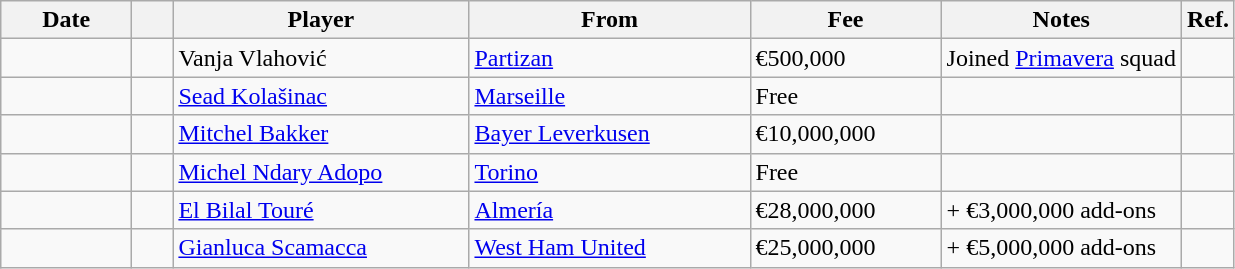<table class="wikitable sortable">
<tr>
<th style="width:80px;">Date</th>
<th style="width:20px;"></th>
<th style="width:190px;">Player</th>
<th style="width:180px;">From</th>
<th style="width:120px;" class="unsortable">Fee</th>
<th>Notes</th>
<th style="width:20px;" class="unsortable">Ref.</th>
</tr>
<tr>
<td></td>
<td></td>
<td> Vanja Vlahović</td>
<td> <a href='#'>Partizan</a></td>
<td>€500,000</td>
<td>Joined <a href='#'>Primavera</a> squad</td>
<td></td>
</tr>
<tr>
<td></td>
<td></td>
<td> <a href='#'>Sead Kolašinac</a></td>
<td> <a href='#'>Marseille</a></td>
<td>Free</td>
<td></td>
<td></td>
</tr>
<tr>
<td></td>
<td></td>
<td> <a href='#'>Mitchel Bakker</a></td>
<td> <a href='#'>Bayer Leverkusen</a></td>
<td>€10,000,000</td>
<td></td>
<td></td>
</tr>
<tr>
<td></td>
<td></td>
<td> <a href='#'>Michel Ndary Adopo</a></td>
<td> <a href='#'>Torino</a></td>
<td>Free</td>
<td></td>
<td></td>
</tr>
<tr>
<td></td>
<td></td>
<td> <a href='#'>El Bilal Touré</a></td>
<td> <a href='#'>Almería</a></td>
<td>€28,000,000</td>
<td>+ €3,000,000 add-ons</td>
<td></td>
</tr>
<tr>
<td></td>
<td></td>
<td> <a href='#'>Gianluca Scamacca</a></td>
<td> <a href='#'>West Ham United</a></td>
<td>€25,000,000</td>
<td>+ €5,000,000 add-ons</td>
<td></td>
</tr>
</table>
